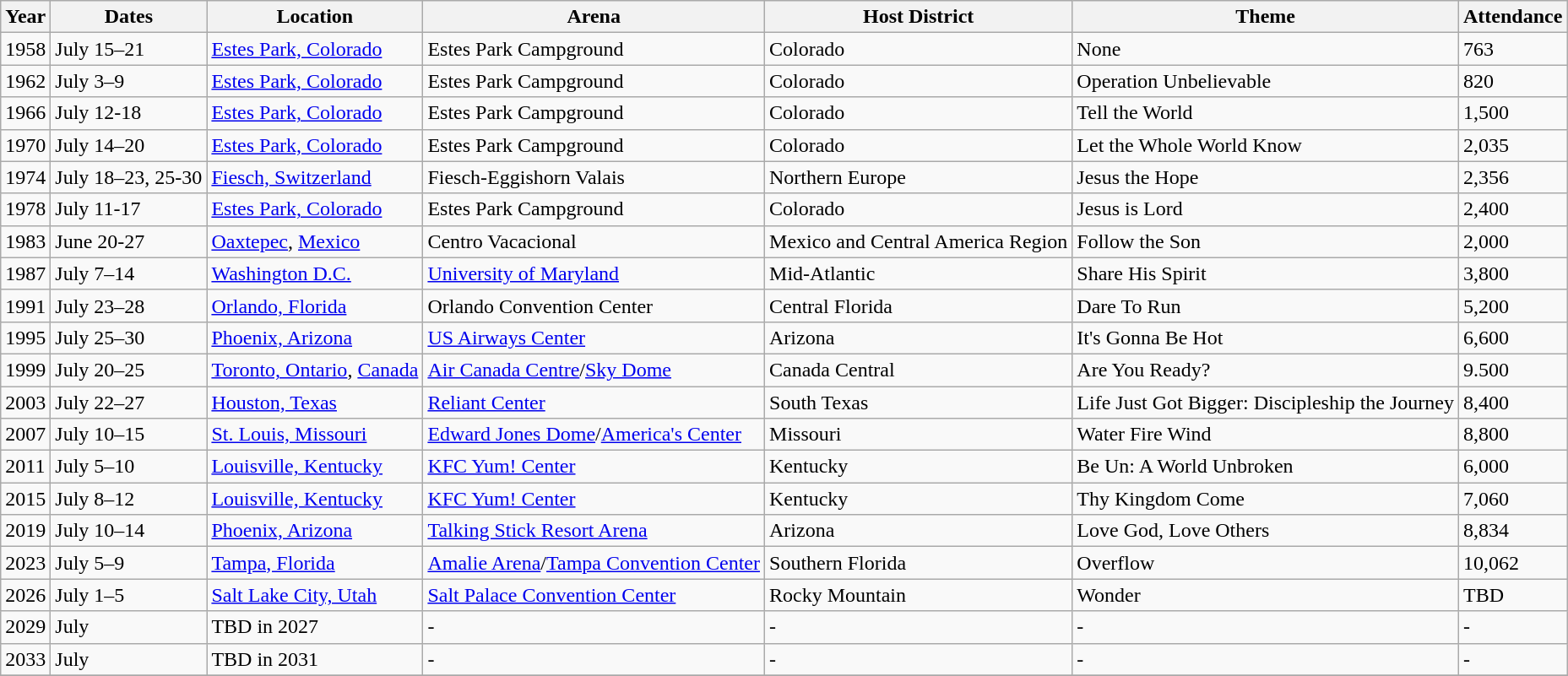<table class=wikitable>
<tr>
<th>Year</th>
<th>Dates</th>
<th>Location</th>
<th>Arena</th>
<th>Host District</th>
<th>Theme</th>
<th>Attendance</th>
</tr>
<tr>
<td>1958</td>
<td>July 15–21</td>
<td><a href='#'>Estes Park, Colorado</a></td>
<td>Estes Park Campground</td>
<td>Colorado</td>
<td>None</td>
<td>763</td>
</tr>
<tr>
<td>1962</td>
<td>July 3–9</td>
<td><a href='#'>Estes Park, Colorado</a></td>
<td>Estes Park Campground</td>
<td>Colorado</td>
<td>Operation Unbelievable</td>
<td>820</td>
</tr>
<tr>
<td>1966</td>
<td>July 12-18</td>
<td><a href='#'>Estes Park, Colorado</a></td>
<td>Estes Park Campground</td>
<td>Colorado</td>
<td>Tell the World</td>
<td>1,500</td>
</tr>
<tr>
<td>1970</td>
<td>July 14–20</td>
<td><a href='#'>Estes Park, Colorado</a></td>
<td>Estes Park Campground</td>
<td>Colorado</td>
<td>Let the Whole World Know</td>
<td>2,035</td>
</tr>
<tr>
<td>1974</td>
<td>July 18–23, 25-30</td>
<td><a href='#'>Fiesch, Switzerland</a></td>
<td>Fiesch-Eggishorn Valais</td>
<td>Northern Europe</td>
<td>Jesus the Hope</td>
<td>2,356</td>
</tr>
<tr>
<td>1978</td>
<td>July 11-17</td>
<td><a href='#'>Estes Park, Colorado</a></td>
<td>Estes Park Campground</td>
<td>Colorado</td>
<td>Jesus is Lord</td>
<td>2,400</td>
</tr>
<tr>
<td>1983</td>
<td>June 20-27</td>
<td><a href='#'>Oaxtepec</a>, <a href='#'>Mexico</a></td>
<td>Centro Vacacional</td>
<td>Mexico and Central America Region</td>
<td>Follow the Son</td>
<td>2,000</td>
</tr>
<tr>
<td>1987</td>
<td>July 7–14</td>
<td><a href='#'>Washington D.C.</a></td>
<td><a href='#'>University of Maryland</a></td>
<td>Mid-Atlantic</td>
<td>Share His Spirit</td>
<td>3,800</td>
</tr>
<tr>
<td>1991</td>
<td>July 23–28</td>
<td><a href='#'>Orlando, Florida</a></td>
<td>Orlando Convention Center</td>
<td>Central Florida</td>
<td>Dare To Run</td>
<td>5,200</td>
</tr>
<tr>
<td>1995</td>
<td>July 25–30</td>
<td><a href='#'>Phoenix, Arizona</a></td>
<td><a href='#'>US Airways Center</a></td>
<td>Arizona</td>
<td>It's Gonna Be Hot</td>
<td>6,600</td>
</tr>
<tr>
<td>1999</td>
<td>July 20–25</td>
<td><a href='#'>Toronto, Ontario</a>, <a href='#'>Canada</a></td>
<td><a href='#'>Air Canada Centre</a>/<a href='#'>Sky Dome</a></td>
<td>Canada Central</td>
<td>Are You Ready?</td>
<td>9.500</td>
</tr>
<tr>
<td>2003</td>
<td>July 22–27</td>
<td><a href='#'>Houston, Texas</a></td>
<td><a href='#'>Reliant Center</a></td>
<td>South Texas</td>
<td>Life Just Got Bigger: Discipleship the Journey</td>
<td>8,400</td>
</tr>
<tr>
<td>2007</td>
<td>July 10–15</td>
<td><a href='#'>St. Louis, Missouri</a></td>
<td><a href='#'>Edward Jones Dome</a>/<a href='#'>America's Center</a></td>
<td>Missouri</td>
<td>Water Fire Wind</td>
<td>8,800</td>
</tr>
<tr>
<td>2011</td>
<td>July 5–10</td>
<td><a href='#'>Louisville, Kentucky</a></td>
<td><a href='#'>KFC Yum! Center</a></td>
<td>Kentucky</td>
<td>Be Un: A World Unbroken</td>
<td>6,000</td>
</tr>
<tr>
<td>2015</td>
<td>July 8–12</td>
<td><a href='#'>Louisville, Kentucky</a></td>
<td><a href='#'>KFC Yum! Center</a></td>
<td>Kentucky</td>
<td>Thy Kingdom Come</td>
<td>7,060</td>
</tr>
<tr>
<td>2019</td>
<td>July 10–14</td>
<td><a href='#'>Phoenix, Arizona</a></td>
<td><a href='#'>Talking Stick Resort Arena</a></td>
<td>Arizona</td>
<td>Love God, Love Others</td>
<td>8,834</td>
</tr>
<tr>
<td>2023</td>
<td>July 5–9</td>
<td><a href='#'>Tampa, Florida</a></td>
<td><a href='#'>Amalie Arena</a>/<a href='#'>Tampa Convention Center</a></td>
<td>Southern Florida</td>
<td>Overflow</td>
<td>10,062</td>
</tr>
<tr>
<td>2026</td>
<td>July 1–5</td>
<td><a href='#'>Salt Lake City, Utah</a></td>
<td><a href='#'>Salt Palace Convention Center</a></td>
<td>Rocky Mountain</td>
<td>Wonder</td>
<td>TBD</td>
</tr>
<tr>
<td>2029</td>
<td>July</td>
<td>TBD in 2027</td>
<td>-</td>
<td>-</td>
<td>-</td>
<td>-</td>
</tr>
<tr>
<td>2033</td>
<td>July</td>
<td>TBD in 2031</td>
<td>-</td>
<td>-</td>
<td>-</td>
<td>-</td>
</tr>
<tr>
</tr>
</table>
